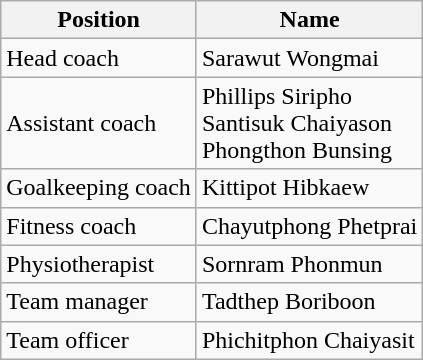<table class="wikitable">
<tr>
<th>Position</th>
<th>Name</th>
</tr>
<tr>
<td>Head coach</td>
<td> Sarawut Wongmai</td>
</tr>
<tr>
<td>Assistant coach</td>
<td> Phillips Siripho <br>  Santisuk Chaiyason <br>  Phongthon Bunsing</td>
</tr>
<tr>
<td>Goalkeeping coach</td>
<td> Kittipot Hibkaew</td>
</tr>
<tr>
<td>Fitness coach</td>
<td> Chayutphong Phetprai</td>
</tr>
<tr>
<td>Physiotherapist</td>
<td> Sornram Phonmun</td>
</tr>
<tr>
<td>Team manager</td>
<td> Tadthep Boriboon</td>
</tr>
<tr>
<td>Team officer</td>
<td> Phichitphon Chaiyasit</td>
</tr>
</table>
